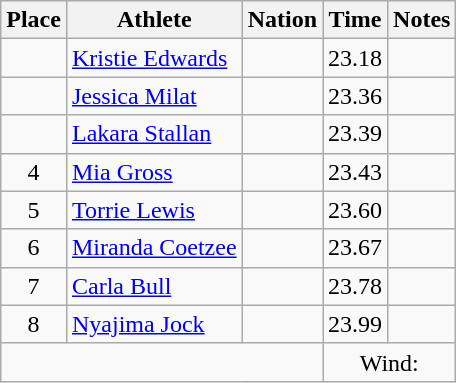<table class="wikitable mw-datatable sortable" style="text-align:center;">
<tr>
<th scope="col">Place</th>
<th scope="col">Athlete</th>
<th scope="col">Nation</th>
<th scope="col">Time</th>
<th scope="col">Notes</th>
</tr>
<tr>
<td></td>
<td align="left"><a href='#'>Kristie Edwards</a></td>
<td align="left"></td>
<td>23.18</td>
<td></td>
</tr>
<tr>
<td></td>
<td align="left"><a href='#'>Jessica Milat</a></td>
<td align="left"></td>
<td>23.36</td>
<td></td>
</tr>
<tr>
<td></td>
<td align="left"><a href='#'>Lakara Stallan</a></td>
<td align="left"></td>
<td>23.39</td>
<td></td>
</tr>
<tr>
<td>4</td>
<td align="left"><a href='#'>Mia Gross</a></td>
<td align="left"></td>
<td>23.43</td>
<td></td>
</tr>
<tr>
<td>5</td>
<td align="left"><a href='#'>Torrie Lewis</a></td>
<td align="left"></td>
<td>23.60</td>
<td></td>
</tr>
<tr>
<td>6</td>
<td align="left"><a href='#'>Miranda Coetzee</a></td>
<td align="left"></td>
<td>23.67</td>
<td></td>
</tr>
<tr>
<td>7</td>
<td align="left"><a href='#'>Carla Bull</a></td>
<td align="left"></td>
<td>23.78</td>
<td></td>
</tr>
<tr>
<td>8</td>
<td align="left"><a href='#'>Nyajima Jock</a></td>
<td align="left"></td>
<td>23.99</td>
<td></td>
</tr>
<tr class="sortbottom">
<td colspan="3"></td>
<td colspan="2">Wind: </td>
</tr>
</table>
